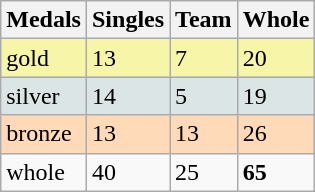<table class="wikitable">
<tr>
<th>Medals</th>
<th>Singles</th>
<th>Team</th>
<th>Whole</th>
</tr>
<tr bgcolor="#F7F6A8">
<td>gold</td>
<td>13</td>
<td>7</td>
<td>20</td>
</tr>
<tr bgcolor="#DCE5E5">
<td>silver</td>
<td>14</td>
<td>5</td>
<td>19</td>
</tr>
<tr bgcolor="#FFDAB9">
<td>bronze</td>
<td>13</td>
<td>13</td>
<td>26</td>
</tr>
<tr>
<td>whole</td>
<td>40</td>
<td>25</td>
<td><strong>65</strong></td>
</tr>
</table>
